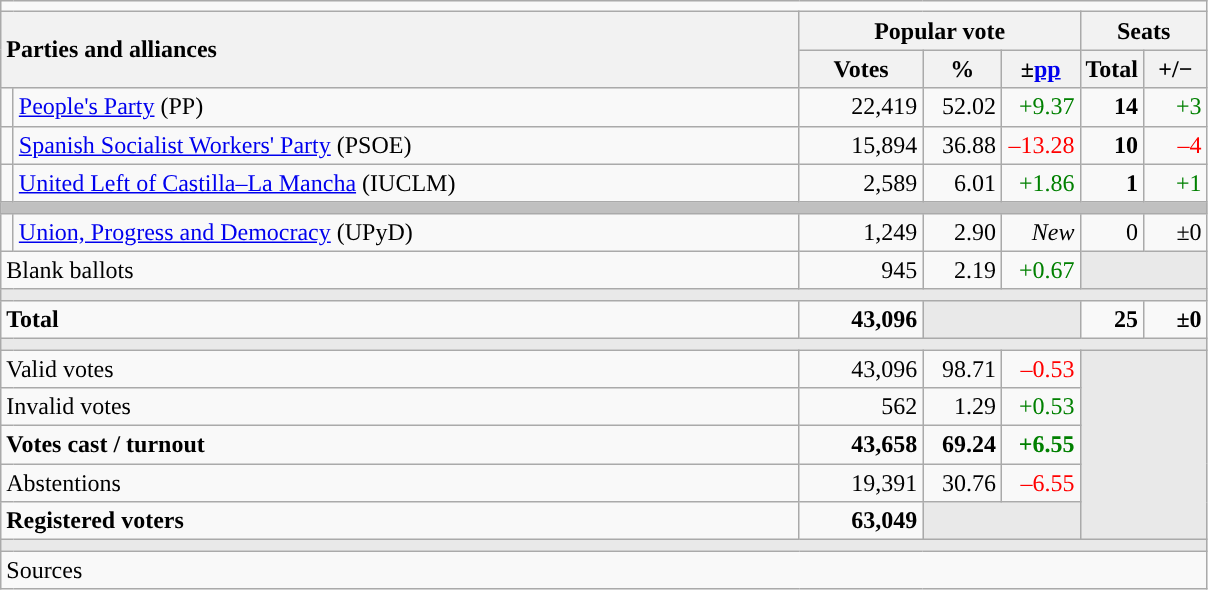<table class="wikitable" style="text-align:right;">
<tr>
<td colspan="7"></td>
</tr>
<tr>
<th style="text-align:left;" rowspan="2" colspan="2" width="525">Parties and alliances</th>
<th colspan="3">Popular vote</th>
<th colspan="2">Seats</th>
</tr>
<tr>
<th width="75">Votes</th>
<th width="45">%</th>
<th width="45">±<a href='#'>pp</a></th>
<th width="35">Total</th>
<th width="35">+/−</th>
</tr>
<tr>
<td width="1" style="color:inherit;background:"></td>
<td align="left"><a href='#'>People's Party</a> (PP)</td>
<td>22,419</td>
<td>52.02</td>
<td style="color:green;">+9.37</td>
<td><strong>14</strong></td>
<td style="color:green;">+3</td>
</tr>
<tr>
<td style="color:inherit;background:"></td>
<td align="left"><a href='#'>Spanish Socialist Workers' Party</a> (PSOE)</td>
<td>15,894</td>
<td>36.88</td>
<td style="color:red;">–13.28</td>
<td><strong>10</strong></td>
<td style="color:red;">–4</td>
</tr>
<tr>
<td style="color:inherit;background:"></td>
<td align="left"><a href='#'>United Left of Castilla–La Mancha</a> (IUCLM)</td>
<td>2,589</td>
<td>6.01</td>
<td style="color:green;">+1.86</td>
<td><strong>1</strong></td>
<td style="color:green;">+1</td>
</tr>
<tr>
<td colspan="7" bgcolor="#C0C0C0"></td>
</tr>
<tr>
<td style="color:inherit;background:"></td>
<td align="left"><a href='#'>Union, Progress and Democracy</a> (UPyD)</td>
<td>1,249</td>
<td>2.90</td>
<td><em>New</em></td>
<td>0</td>
<td>±0</td>
</tr>
<tr>
<td align="left" colspan="2">Blank ballots</td>
<td>945</td>
<td>2.19</td>
<td style="color:green;">+0.67</td>
<td bgcolor="#E9E9E9" colspan="2"></td>
</tr>
<tr>
<td colspan="7" bgcolor="#E9E9E9"></td>
</tr>
<tr style="font-weight:bold;">
<td align="left" colspan="2">Total</td>
<td>43,096</td>
<td bgcolor="#E9E9E9" colspan="2"></td>
<td>25</td>
<td>±0</td>
</tr>
<tr>
<td colspan="7" bgcolor="#E9E9E9"></td>
</tr>
<tr>
<td align="left" colspan="2">Valid votes</td>
<td>43,096</td>
<td>98.71</td>
<td style="color:red;">–0.53</td>
<td bgcolor="#E9E9E9" colspan="2" rowspan="5"></td>
</tr>
<tr>
<td align="left" colspan="2">Invalid votes</td>
<td>562</td>
<td>1.29</td>
<td style="color:green;">+0.53</td>
</tr>
<tr style="font-weight:bold;">
<td align="left" colspan="2">Votes cast / turnout</td>
<td>43,658</td>
<td>69.24</td>
<td style="color:green;">+6.55</td>
</tr>
<tr>
<td align="left" colspan="2">Abstentions</td>
<td>19,391</td>
<td>30.76</td>
<td style="color:red;">–6.55</td>
</tr>
<tr style="font-weight:bold;">
<td align="left" colspan="2">Registered voters</td>
<td>63,049</td>
<td bgcolor="#E9E9E9" colspan="2"></td>
</tr>
<tr>
<td colspan="7" bgcolor="#E9E9E9"></td>
</tr>
<tr>
<td align="left" colspan="7">Sources</td>
</tr>
</table>
